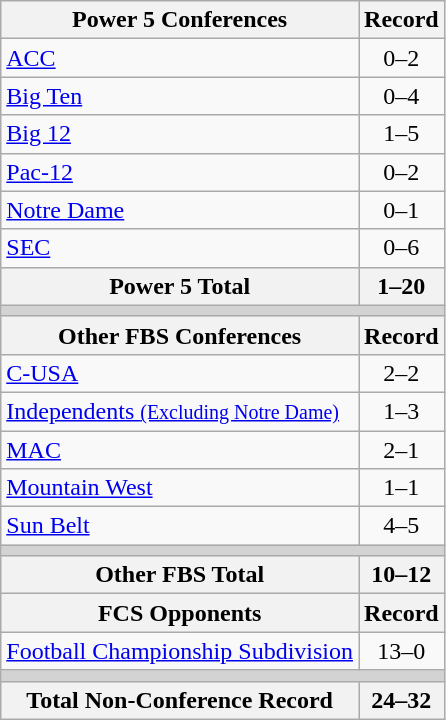<table class="wikitable">
<tr>
<th>Power 5 Conferences</th>
<th>Record</th>
</tr>
<tr>
<td><a href='#'>ACC</a></td>
<td align=center>0–2</td>
</tr>
<tr>
<td><a href='#'>Big Ten</a></td>
<td align=center>0–4</td>
</tr>
<tr>
<td><a href='#'>Big 12</a></td>
<td align=center>1–5</td>
</tr>
<tr>
<td><a href='#'>Pac-12</a></td>
<td align=center>0–2</td>
</tr>
<tr>
<td><a href='#'>Notre Dame</a></td>
<td align=center>0–1</td>
</tr>
<tr>
<td><a href='#'>SEC</a></td>
<td align=center>0–6</td>
</tr>
<tr>
<th>Power 5 Total</th>
<th>1–20</th>
</tr>
<tr>
<th colspan="2" style="background:lightgrey;"></th>
</tr>
<tr>
<th>Other FBS Conferences</th>
<th>Record</th>
</tr>
<tr>
<td><a href='#'>C-USA</a></td>
<td align=center>2–2</td>
</tr>
<tr>
<td><a href='#'>Independents <small>(Excluding Notre Dame)</small></a></td>
<td align=center>1–3</td>
</tr>
<tr>
<td><a href='#'>MAC</a></td>
<td align=center>2–1</td>
</tr>
<tr>
<td><a href='#'>Mountain West</a></td>
<td align=center>1–1</td>
</tr>
<tr>
<td><a href='#'>Sun Belt</a></td>
<td align=center>4–5</td>
</tr>
<tr>
<th colspan="2" style="background:lightgrey;"></th>
</tr>
<tr>
<th>Other FBS Total</th>
<th>10–12</th>
</tr>
<tr>
<th>FCS Opponents</th>
<th>Record</th>
</tr>
<tr>
<td><a href='#'>Football Championship Subdivision</a></td>
<td align=center>13–0</td>
</tr>
<tr>
<th colspan="2" style="background:lightgrey;"></th>
</tr>
<tr>
<th>Total Non-Conference Record</th>
<th>24–32</th>
</tr>
</table>
